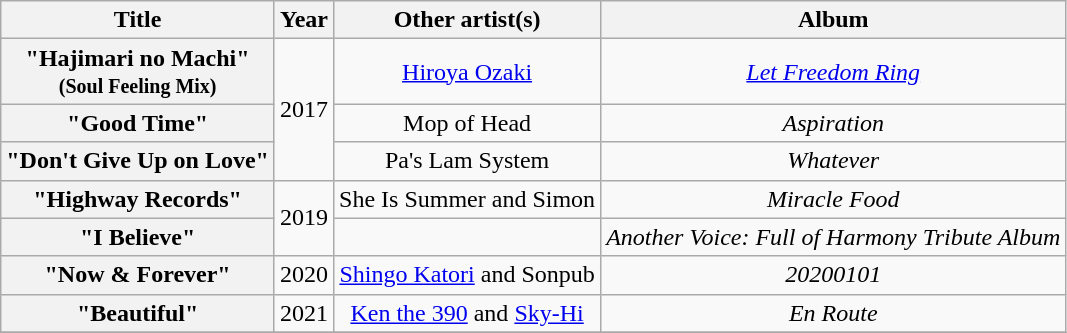<table class="wikitable plainrowheaders" style="text-align:center;">
<tr>
<th scope="col">Title</th>
<th scope="col">Year</th>
<th scope="col">Other artist(s)</th>
<th scope="col">Album</th>
</tr>
<tr>
<th scope="row">"Hajimari no Machi"<br><small>(Soul Feeling Mix)</small></th>
<td rowspan="3">2017</td>
<td><a href='#'>Hiroya Ozaki</a></td>
<td><em><a href='#'>Let Freedom Ring</a></em></td>
</tr>
<tr>
<th scope="row">"Good Time"</th>
<td>Mop of Head</td>
<td><em>Aspiration</em></td>
</tr>
<tr>
<th scope="row">"Don't Give Up on Love"</th>
<td>Pa's Lam System</td>
<td><em>Whatever</em></td>
</tr>
<tr>
<th scope="row">"Highway Records"</th>
<td rowspan="2">2019</td>
<td>She Is Summer and Simon</td>
<td><em>Miracle Food</em></td>
</tr>
<tr>
<th scope="row">"I Believe"</th>
<td></td>
<td><em>Another Voice: Full of Harmony Tribute Album</em></td>
</tr>
<tr>
<th scope="row">"Now & Forever"</th>
<td>2020</td>
<td><a href='#'>Shingo Katori</a> and Sonpub</td>
<td><em>20200101</em></td>
</tr>
<tr>
<th scope="row">"Beautiful"</th>
<td>2021</td>
<td><a href='#'>Ken the 390</a> and <a href='#'>Sky-Hi</a></td>
<td><em>En Route</em></td>
</tr>
<tr>
</tr>
</table>
